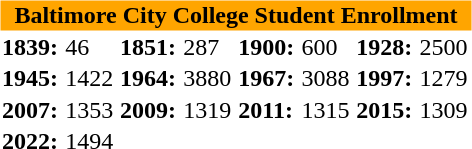<table class="toccolours" cellspacing="1" style="width:25%">
<tr>
<th colspan="20" style="text-align:center; background:orange;">Baltimore City College Student Enrollment</th>
</tr>
<tr>
<td><strong>1839:</strong></td>
<td>46</td>
<td><strong>1851:</strong></td>
<td>287</td>
<td><strong>1900:</strong></td>
<td>600</td>
<td><strong>1928:</strong></td>
<td>2500</td>
</tr>
<tr>
<td><strong>1945:</strong></td>
<td>1422</td>
<td><strong>1964:</strong></td>
<td>3880</td>
<td><strong>1967:</strong></td>
<td>3088</td>
<td><strong>1997:</strong></td>
<td>1279</td>
</tr>
<tr>
<td><strong>2007:</strong></td>
<td>1353</td>
<td><strong>2009:</strong></td>
<td>1319</td>
<td><strong>2011:</strong></td>
<td>1315</td>
<td><strong>2015:</strong></td>
<td>1309</td>
</tr>
<tr>
<td><strong>2022:</strong></td>
<td>1494</td>
<td></td>
<td></td>
<td></td>
<td></td>
<td></td>
<td></td>
</tr>
</table>
